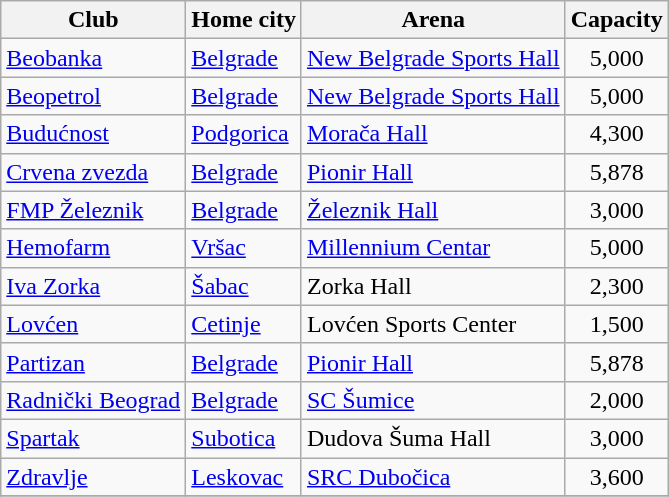<table class="wikitable">
<tr>
<th>Club</th>
<th>Home city</th>
<th>Arena</th>
<th>Capacity</th>
</tr>
<tr>
<td><a href='#'>Beobanka</a></td>
<td><a href='#'>Belgrade</a></td>
<td><a href='#'>New Belgrade Sports Hall</a></td>
<td style="text-align:center">5,000</td>
</tr>
<tr>
<td><a href='#'>Beopetrol</a></td>
<td><a href='#'>Belgrade</a></td>
<td><a href='#'>New Belgrade Sports Hall</a></td>
<td style="text-align:center">5,000</td>
</tr>
<tr>
<td><a href='#'>Budućnost</a></td>
<td><a href='#'>Podgorica</a></td>
<td><a href='#'>Morača Hall</a></td>
<td style="text-align:center">4,300</td>
</tr>
<tr>
<td><a href='#'>Crvena zvezda</a></td>
<td><a href='#'>Belgrade</a></td>
<td><a href='#'>Pionir Hall</a></td>
<td style="text-align:center">5,878</td>
</tr>
<tr>
<td><a href='#'>FMP Železnik</a></td>
<td><a href='#'>Belgrade</a></td>
<td><a href='#'>Železnik Hall</a></td>
<td style="text-align:center">3,000</td>
</tr>
<tr>
<td><a href='#'>Hemofarm</a></td>
<td><a href='#'>Vršac</a></td>
<td><a href='#'>Millennium Centar</a></td>
<td style="text-align:center">5,000</td>
</tr>
<tr>
<td><a href='#'>Iva Zorka</a></td>
<td><a href='#'>Šabac</a></td>
<td>Zorka Hall</td>
<td style="text-align:center">2,300</td>
</tr>
<tr>
<td><a href='#'>Lovćen</a></td>
<td><a href='#'>Cetinje</a></td>
<td>Lovćen Sports Center</td>
<td style="text-align:center">1,500</td>
</tr>
<tr>
<td><a href='#'>Partizan</a></td>
<td><a href='#'>Belgrade</a></td>
<td><a href='#'>Pionir Hall</a></td>
<td style="text-align:center">5,878</td>
</tr>
<tr>
<td><a href='#'>Radnički Beograd</a></td>
<td><a href='#'>Belgrade</a></td>
<td><a href='#'>SC Šumice</a></td>
<td style="text-align:center">2,000</td>
</tr>
<tr>
<td><a href='#'>Spartak</a></td>
<td><a href='#'>Subotica</a></td>
<td>Dudova Šuma Hall</td>
<td style="text-align:center">3,000</td>
</tr>
<tr>
<td><a href='#'>Zdravlje</a></td>
<td><a href='#'>Leskovac</a></td>
<td><a href='#'>SRC Dubočica</a></td>
<td style="text-align:center">3,600</td>
</tr>
<tr>
</tr>
</table>
